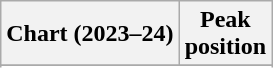<table class="wikitable sortable plainrowheaders" style="text-align:center;">
<tr>
<th scope="col">Chart (2023–24)</th>
<th scope="col">Peak<br>position</th>
</tr>
<tr>
</tr>
<tr>
</tr>
<tr>
</tr>
<tr>
</tr>
<tr>
</tr>
<tr>
</tr>
<tr>
</tr>
</table>
